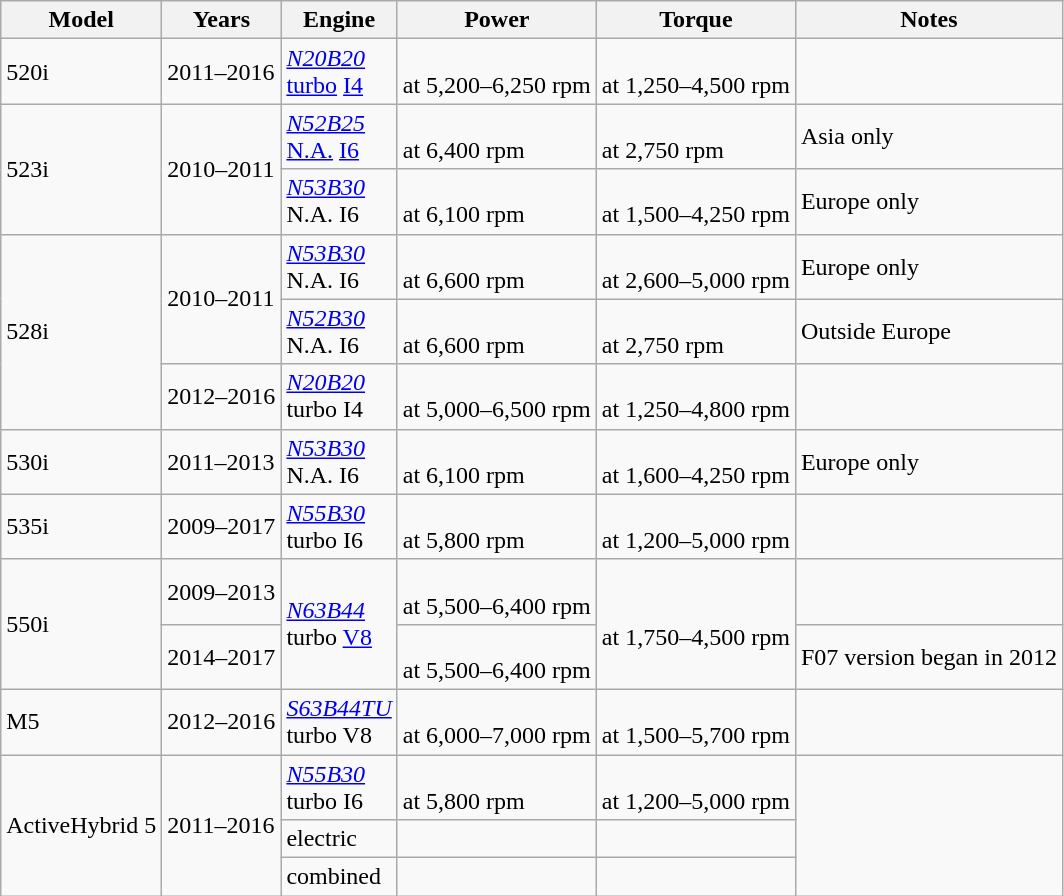<table class="wikitable sortable">
<tr>
<th>Model</th>
<th>Years</th>
<th>Engine</th>
<th>Power</th>
<th>Torque</th>
<th>Notes</th>
</tr>
<tr>
<td>520i</td>
<td>2011–2016</td>
<td><em><a href='#'>N20B20</a></em> <br> <a href='#'>turbo</a> <a href='#'>I4</a></td>
<td> <br> at 5,200–6,250 rpm</td>
<td> <br> at 1,250–4,500 rpm</td>
<td></td>
</tr>
<tr>
<td rowspan=2>523i</td>
<td rowspan=2>2010–2011</td>
<td><em><a href='#'>N52B25</a></em> <br> <a href='#'>N.A.</a> <a href='#'>I6</a></td>
<td> <br> at 6,400 rpm</td>
<td> <br> at 2,750 rpm</td>
<td>Asia only</td>
</tr>
<tr>
<td><em><a href='#'>N53B30</a></em> <br> N.A. I6</td>
<td> <br> at 6,100 rpm</td>
<td> <br> at 1,500–4,250 rpm</td>
<td>Europe only</td>
</tr>
<tr>
<td rowspan=3>528i</td>
<td rowspan=2>2010–2011</td>
<td><em><a href='#'>N53B30</a></em> <br> N.A. I6</td>
<td> <br> at 6,600 rpm</td>
<td> <br> at 2,600–5,000 rpm</td>
<td>Europe only</td>
</tr>
<tr>
<td><em><a href='#'>N52B30</a></em> <br> N.A. I6</td>
<td> <br> at 6,600 rpm</td>
<td> <br> at 2,750 rpm</td>
<td>Outside Europe</td>
</tr>
<tr>
<td>2012–2016</td>
<td><em><a href='#'>N20B20</a></em> <br> turbo I4</td>
<td> <br> at 5,000–6,500 rpm</td>
<td> <br> at 1,250–4,800 rpm</td>
<td></td>
</tr>
<tr>
<td>530i</td>
<td>2011–2013</td>
<td><em><a href='#'>N53B30</a></em> <br> N.A. I6</td>
<td> <br> at 6,100 rpm</td>
<td> <br> at 1,600–4,250 rpm</td>
<td>Europe only</td>
</tr>
<tr>
<td>535i</td>
<td>2009–2017</td>
<td><em><a href='#'>N55B30</a></em> <br> turbo I6</td>
<td> <br> at 5,800 rpm</td>
<td> <br> at 1,200–5,000 rpm</td>
<td></td>
</tr>
<tr>
<td rowspan=2>550i</td>
<td>2009–2013</td>
<td rowspan=2><em><a href='#'>N63B44</a></em> <br> turbo <a href='#'>V8</a></td>
<td> <br> at 5,500–6,400 rpm</td>
<td rowspan=2> <br> at 1,750–4,500 rpm</td>
<td></td>
</tr>
<tr>
<td>2014–2017</td>
<td> <br> at 5,500–6,400 rpm</td>
<td>F07 version began in 2012</td>
</tr>
<tr>
<td>M5</td>
<td>2012–2016</td>
<td><em><a href='#'>S63B44TU</a></em> <br> turbo V8</td>
<td> <br> at 6,000–7,000 rpm</td>
<td> <br> at 1,500–5,700 rpm</td>
<td></td>
</tr>
<tr>
<td rowspan=3>ActiveHybrid 5</td>
<td rowspan=3>2011–2016</td>
<td><em><a href='#'>N55B30</a></em> <br> turbo I6</td>
<td> <br> at 5,800 rpm</td>
<td> <br> at 1,200–5,000 rpm</td>
<td rowspan=3></td>
</tr>
<tr>
<td>electric</td>
<td></td>
<td></td>
</tr>
<tr>
<td>combined</td>
<td></td>
<td></td>
</tr>
</table>
